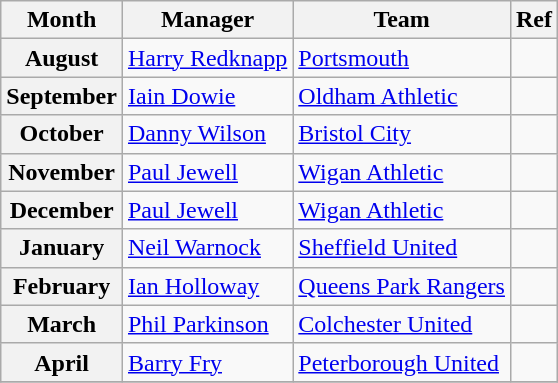<table class="wikitable">
<tr>
<th>Month</th>
<th>Manager</th>
<th>Team</th>
<th>Ref</th>
</tr>
<tr>
<th>August</th>
<td> <a href='#'>Harry Redknapp</a></td>
<td><a href='#'>Portsmouth</a></td>
<td></td>
</tr>
<tr>
<th>September</th>
<td> <a href='#'>Iain Dowie</a></td>
<td><a href='#'>Oldham Athletic</a></td>
<td></td>
</tr>
<tr>
<th>October</th>
<td> <a href='#'>Danny Wilson</a></td>
<td><a href='#'>Bristol City</a></td>
<td></td>
</tr>
<tr>
<th>November</th>
<td> <a href='#'>Paul Jewell</a></td>
<td><a href='#'>Wigan Athletic</a></td>
<td></td>
</tr>
<tr>
<th>December</th>
<td> <a href='#'>Paul Jewell</a></td>
<td><a href='#'>Wigan Athletic</a></td>
<td></td>
</tr>
<tr>
<th>January</th>
<td> <a href='#'>Neil Warnock</a></td>
<td><a href='#'>Sheffield United</a></td>
<td></td>
</tr>
<tr>
<th>February</th>
<td> <a href='#'>Ian Holloway</a></td>
<td><a href='#'>Queens Park Rangers</a></td>
<td></td>
</tr>
<tr>
<th>March</th>
<td> <a href='#'>Phil Parkinson</a></td>
<td><a href='#'>Colchester United</a></td>
<td></td>
</tr>
<tr>
<th>April</th>
<td> <a href='#'>Barry Fry</a></td>
<td><a href='#'>Peterborough United</a></td>
<td></td>
</tr>
<tr>
</tr>
</table>
